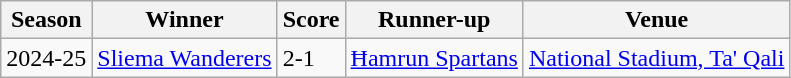<table class="wikitable">
<tr>
<th>Season</th>
<th>Winner</th>
<th>Score</th>
<th>Runner-up</th>
<th>Venue</th>
</tr>
<tr>
<td>2024-25</td>
<td><a href='#'>Sliema Wanderers</a></td>
<td>2-1</td>
<td><a href='#'>Ħamrun Spartans</a></td>
<td><a href='#'>National Stadium, Ta' Qali</a></td>
</tr>
</table>
